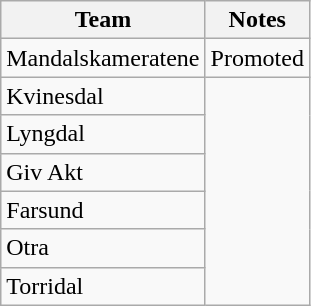<table class="wikitable">
<tr>
<th>Team</th>
<th>Notes</th>
</tr>
<tr>
<td>Mandalskameratene</td>
<td>Promoted</td>
</tr>
<tr>
<td>Kvinesdal</td>
</tr>
<tr>
<td>Lyngdal</td>
</tr>
<tr>
<td>Giv Akt</td>
</tr>
<tr>
<td>Farsund</td>
</tr>
<tr>
<td>Otra</td>
</tr>
<tr>
<td>Torridal</td>
</tr>
</table>
